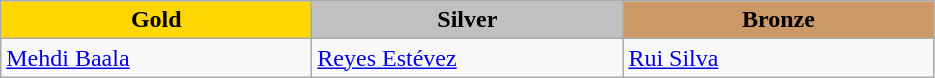<table class="wikitable" style="text-align:left">
<tr align="center">
<td width=200 bgcolor=gold><strong>Gold</strong></td>
<td width=200 bgcolor=silver><strong>Silver</strong></td>
<td width=200 bgcolor=CC9966><strong>Bronze</strong></td>
</tr>
<tr>
<td><a href='#'>Mehdi Baala</a><br><em></em></td>
<td><a href='#'>Reyes Estévez</a><br><em></em></td>
<td><a href='#'>Rui Silva</a><br><em></em></td>
</tr>
</table>
